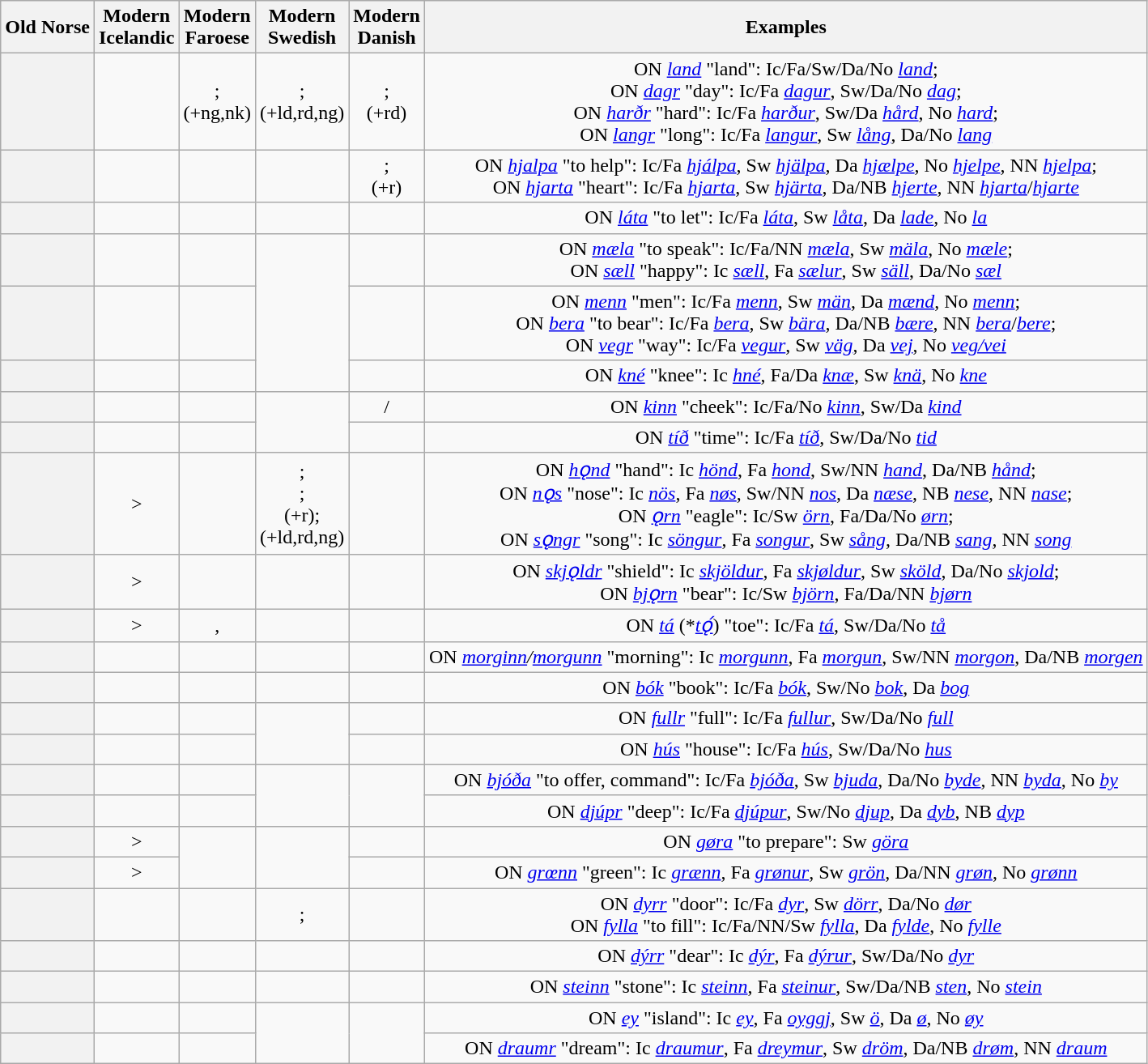<table class="wikitable" style="text-align: center;">
<tr>
<th>Old Norse</th>
<th>Modern<br>Icelandic</th>
<th>Modern<br>Faroese</th>
<th>Modern<br>Swedish</th>
<th>Modern<br>Danish</th>
<th>Examples</th>
</tr>
<tr>
<th> </th>
<td></td>
<td>;<br>   (+ng,nk)</td>
<td> ;<br>   (+ld,rd,ng)</td>
<td>;<br>   (+rd)</td>
<td>ON <em><a href='#'>land</a></em> "land": Ic/Fa/Sw/Da/No <em><a href='#'>land</a></em>;<br> ON <em><a href='#'>dagr</a></em> "day": Ic/Fa <em><a href='#'>dagur</a></em>, Sw/Da/No <em><a href='#'>dag</a></em>;<br>ON <em><a href='#'>harðr</a></em> "hard": Ic/Fa <em><a href='#'>harður</a></em>, Sw/Da <em><a href='#'>hård</a></em>, No <em><a href='#'>hard</a></em>;<br>ON <em><a href='#'>langr</a></em> "long": Ic/Fa <em><a href='#'>langur</a></em>, Sw <em><a href='#'>lång</a></em>, Da/No <em><a href='#'>lang</a></em></td>
</tr>
<tr>
<th> </th>
<td></td>
<td></td>
<td> </td>
<td> ;<br>   (+r)</td>
<td>ON <em><a href='#'>hjalpa</a></em> "to help": Ic/Fa <em><a href='#'>hjálpa</a></em>, Sw <em><a href='#'>hjälpa</a></em>, Da <em><a href='#'>hjælpe</a></em>, No <em><a href='#'>hjelpe</a></em>, NN <em><a href='#'>hjelpa</a></em>;<br>ON <em><a href='#'>hjarta</a></em> "heart": Ic/Fa <em><a href='#'>hjarta</a></em>, Sw <em><a href='#'>hjärta</a></em>, Da/NB <em><a href='#'>hjerte</a></em>, NN <em><a href='#'>hjarta</a></em>/<em><a href='#'>hjarte</a></em></td>
</tr>
<tr>
<th> </th>
<td></td>
<td></td>
<td> </td>
<td> </td>
<td>ON <em><a href='#'>láta</a></em> "to let": Ic/Fa <em><a href='#'>láta</a></em>, Sw <em><a href='#'>låta</a></em>, Da <em><a href='#'>lade</a></em>, No <em><a href='#'>la</a></em></td>
</tr>
<tr>
<th> </th>
<td></td>
<td></td>
<td rowspan=3> </td>
<td></td>
<td>ON <em><a href='#'>mæla</a></em> "to speak": Ic/Fa/NN <em><a href='#'>mæla</a></em>, Sw <em><a href='#'>mäla</a></em>, No <em><a href='#'>mæle</a></em>;<br> ON <em><a href='#'>sæll</a></em> "happy": Ic <em><a href='#'>sæll</a></em>, Fa <em><a href='#'>sælur</a></em>, Sw <em><a href='#'>säll</a></em>, Da/No <em><a href='#'>sæl</a></em></td>
</tr>
<tr>
<th> </th>
<td></td>
<td></td>
<td></td>
<td>ON <em><a href='#'>menn</a></em> "men": Ic/Fa <em><a href='#'>menn</a></em>, Sw <em><a href='#'>män</a></em>, Da <em><a href='#'>mænd</a></em>, No <em><a href='#'>menn</a></em>;<br>ON <em><a href='#'>bera</a></em> "to bear": Ic/Fa <em><a href='#'>bera</a></em>, Sw <em><a href='#'>bära</a></em>, Da/NB <em><a href='#'>bære</a></em>, NN <em><a href='#'>bera</a></em>/<em><a href='#'>bere</a></em>;<br>ON <em><a href='#'>vegr</a></em> "way": Ic/Fa <em><a href='#'>vegur</a></em>, Sw <em><a href='#'>väg</a></em>, Da <em><a href='#'>vej</a></em>, No <em><a href='#'>veg/vei</a></em></td>
</tr>
<tr>
<th> </th>
<td></td>
<td> </td>
<td></td>
<td>ON <em><a href='#'>kné</a></em> "knee": Ic <em><a href='#'>hné</a></em>, Fa/Da <em><a href='#'>knæ</a></em>, Sw <em><a href='#'>knä</a></em>, No <em><a href='#'>kne</a></em></td>
</tr>
<tr>
<th> </th>
<td></td>
<td></td>
<td rowspan=2> </td>
<td> /<br> </td>
<td>ON <em><a href='#'>kinn</a></em> "cheek": Ic/Fa/No <em><a href='#'>kinn</a></em>, Sw/Da <em><a href='#'>kind</a></em></td>
</tr>
<tr>
<th> </th>
<td></td>
<td><br> </td>
<td></td>
<td>ON <em><a href='#'>tíð</a></em> "time": Ic/Fa <em><a href='#'>tíð</a></em>, Sw/Da/No <em><a href='#'>tid</a></em></td>
</tr>
<tr>
<th> </th>
<td> >  </td>
<td> <br>   </td>
<td>; <br> ; <br> (+r); <br> (+ld,rd,ng)</td>
<td></td>
<td>ON <em><a href='#'>hǫnd</a></em> "hand": Ic <em><a href='#'>hönd</a></em>, Fa <em><a href='#'>hond</a></em>, Sw/NN <em><a href='#'>hand</a></em>, Da/NB <em><a href='#'>hånd</a></em>; <br>ON <em><a href='#'>nǫs</a></em> "nose": Ic <em><a href='#'>nös</a></em>, Fa <em><a href='#'>nøs</a></em>, Sw/NN <em><a href='#'>nos</a></em>, Da <em><a href='#'>næse</a></em>, NB <em><a href='#'>nese</a></em>, NN <em><a href='#'>nase</a></em>; <br>ON <em><a href='#'>ǫrn</a></em> "eagle": Ic/Sw <em><a href='#'>örn</a></em>, Fa/Da/No <em><a href='#'>ørn</a></em>; <br>ON <em><a href='#'>sǫngr</a></em> "song": Ic <em><a href='#'>söngur</a></em>, Fa <em><a href='#'>songur</a></em>, Sw <em><a href='#'>sång</a></em>, Da/NB <em><a href='#'>sang</a></em>, NN <em><a href='#'>song</a></em></td>
</tr>
<tr>
<th> </th>
<td> >  </td>
<td> </td>
<td> </td>
<td></td>
<td>ON <em><a href='#'>skjǫldr</a></em> "shield": Ic <em><a href='#'>skjöldur</a></em>, Fa <em><a href='#'>skjøldur</a></em>, Sw <em><a href='#'>sköld</a></em>, Da/No <em><a href='#'>skjold</a></em>; <br>ON <em><a href='#'>bjǫrn</a></em> "bear": Ic/Sw <em><a href='#'>björn</a></em>, Fa/Da/NN <em><a href='#'>bjørn</a></em></td>
</tr>
<tr>
<th> </th>
<td> >  </td>
<td> ,  </td>
<td> </td>
<td></td>
<td>ON <em><a href='#'>tá</a></em> (*<em><a href='#'>tǫ́</a></em>) "toe": Ic/Fa <em><a href='#'>tá</a></em>, Sw/Da/No <em><a href='#'>tå</a></em></td>
</tr>
<tr>
<th> </th>
<td></td>
<td></td>
<td> </td>
<td></td>
<td>ON <em><a href='#'>morginn</a>/<a href='#'>morgunn</a></em> "morning": Ic <em><a href='#'>morgunn</a></em>, Fa <em><a href='#'>morgun</a></em>, Sw/NN <em><a href='#'>morgon</a></em>, Da/NB <em><a href='#'>morgen</a></em></td>
</tr>
<tr>
<th> </th>
<td></td>
<td><br> </td>
<td> </td>
<td></td>
<td>ON <em><a href='#'>bók</a></em> "book": Ic/Fa <em><a href='#'>bók</a></em>, Sw/No <em><a href='#'>bok</a></em>, Da <em><a href='#'>bog</a></em></td>
</tr>
<tr>
<th> </th>
<td></td>
<td></td>
<td rowspan=2> </td>
<td></td>
<td>ON <em><a href='#'>fullr</a></em> "full": Ic/Fa <em><a href='#'>fullur</a></em>, Sw/Da/No <em><a href='#'>full</a></em></td>
</tr>
<tr>
<th> </th>
<td></td>
<td><br> </td>
<td></td>
<td>ON <em><a href='#'>hús</a></em> "house": Ic/Fa <em><a href='#'>hús</a></em>, Sw/Da/No <em><a href='#'>hus</a></em></td>
</tr>
<tr>
<th> </th>
<td></td>
<td><br> </td>
<td rowspan=2> </td>
<td rowspan=2></td>
<td>ON <em><a href='#'>bjóða</a></em> "to offer, command": Ic/Fa <em><a href='#'>bjóða</a></em>, Sw <em><a href='#'>bjuda</a></em>, Da/No <em><a href='#'>byde</a></em>, NN <em><a href='#'>byda</a></em>, No <em><a href='#'>by</a></em></td>
</tr>
<tr>
<th> </th>
<td></td>
<td><br> </td>
<td>ON <em><a href='#'>djúpr</a></em> "deep": Ic/Fa <em><a href='#'>djúpur</a></em>, Sw/No <em><a href='#'>djup</a></em>, Da <em><a href='#'>dyb</a></em>, NB <em><a href='#'>dyp</a></em></td>
</tr>
<tr>
<th> </th>
<td> >  </td>
<td rowspan=2> </td>
<td rowspan=2> </td>
<td></td>
<td>ON <em><a href='#'>gøra</a></em> "to prepare": Sw <em><a href='#'>göra</a></em></td>
</tr>
<tr>
<th> </th>
<td> >  </td>
<td></td>
<td>ON <em><a href='#'>grœnn</a></em> "green": Ic <em><a href='#'>grænn</a></em>, Fa <em><a href='#'>grønur</a></em>, Sw <em><a href='#'>grön</a></em>, Da/NN <em><a href='#'>grøn</a></em>, No <em><a href='#'>grønn</a></em></td>
</tr>
<tr>
<th> </th>
<td></td>
<td></td>
<td>;<br></td>
<td></td>
<td>ON <em><a href='#'>dyrr</a></em> "door": Ic/Fa <em><a href='#'>dyr</a></em>, Sw <em><a href='#'>dörr</a></em>, Da/No <em><a href='#'>dør</a></em><br>ON <em><a href='#'>fylla</a></em> "to fill": Ic/Fa/NN/Sw <em><a href='#'>fylla</a></em>, Da <em><a href='#'>fylde</a></em>, No <em><a href='#'>fylle</a></em></td>
</tr>
<tr>
<th> </th>
<td></td>
<td><br> </td>
<td> </td>
<td></td>
<td>ON <em><a href='#'>dýrr</a></em> "dear": Ic <em><a href='#'>dýr</a></em>, Fa <em><a href='#'>dýrur</a></em>, Sw/Da/No <em><a href='#'>dyr</a></em></td>
</tr>
<tr>
<th> </th>
<td></td>
<td><br> </td>
<td> </td>
<td></td>
<td>ON <em><a href='#'>steinn</a></em> "stone": Ic <em><a href='#'>steinn</a></em>, Fa <em><a href='#'>steinur</a></em>, Sw/Da/NB <em><a href='#'>sten</a></em>, No <em><a href='#'>stein</a></em></td>
</tr>
<tr>
<th> </th>
<td></td>
<td> <br> </td>
<td rowspan=2> </td>
<td rowspan=2></td>
<td>ON <em><a href='#'>ey</a></em> "island": Ic <em><a href='#'>ey</a></em>, Fa <em><a href='#'>oyggj</a></em>, Sw <em><a href='#'>ö</a></em>, Da <em><a href='#'>ø</a></em>, No <em><a href='#'>øy</a></em></td>
</tr>
<tr>
<th> </th>
<td></td>
<td> <br> </td>
<td>ON <em><a href='#'>draumr</a></em> "dream": Ic <em><a href='#'>draumur</a></em>, Fa <em><a href='#'>dreymur</a></em>, Sw <em><a href='#'>dröm</a></em>, Da/NB <em><a href='#'>drøm</a></em>, NN <em><a href='#'>draum</a></em></td>
</tr>
</table>
